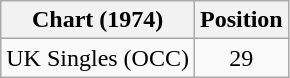<table class="wikitable">
<tr>
<th align="left">Chart (1974)</th>
<th style="text-align:center;">Position</th>
</tr>
<tr>
<td>UK Singles (OCC)</td>
<td style="text-align:center;">29</td>
</tr>
</table>
